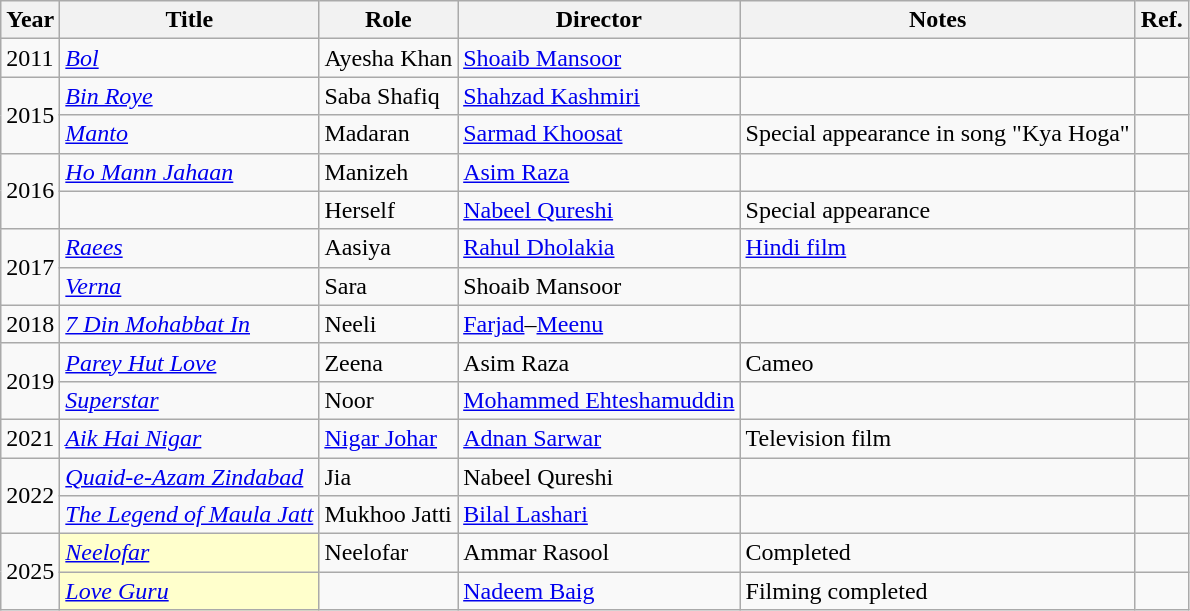<table class="wikitable sortable">
<tr>
<th>Year</th>
<th>Title</th>
<th>Role</th>
<th>Director</th>
<th class="unsortable">Notes</th>
<th class="unsortable">Ref.</th>
</tr>
<tr>
<td>2011</td>
<td><em><a href='#'>Bol</a></em></td>
<td>Ayesha Khan</td>
<td><a href='#'>Shoaib Mansoor</a></td>
<td></td>
<td></td>
</tr>
<tr>
<td rowspan="2">2015</td>
<td><em><a href='#'>Bin Roye</a></em></td>
<td>Saba Shafiq</td>
<td><a href='#'>Shahzad Kashmiri</a></td>
<td></td>
<td></td>
</tr>
<tr>
<td><em><a href='#'>Manto</a></em></td>
<td>Madaran</td>
<td><a href='#'>Sarmad Khoosat</a></td>
<td>Special appearance in song "Kya Hoga"</td>
<td></td>
</tr>
<tr>
<td rowspan="2">2016</td>
<td><em><a href='#'>Ho Mann Jahaan</a></em></td>
<td>Manizeh</td>
<td><a href='#'>Asim Raza</a></td>
<td></td>
<td></td>
</tr>
<tr>
<td></td>
<td>Herself</td>
<td><a href='#'>Nabeel Qureshi</a></td>
<td>Special appearance</td>
<td></td>
</tr>
<tr>
<td rowspan="2">2017</td>
<td><em><a href='#'>Raees</a></em></td>
<td>Aasiya</td>
<td><a href='#'>Rahul Dholakia</a></td>
<td><a href='#'>Hindi film</a></td>
<td></td>
</tr>
<tr>
<td><em><a href='#'>Verna</a></em></td>
<td>Sara</td>
<td>Shoaib Mansoor</td>
<td></td>
<td></td>
</tr>
<tr>
<td>2018</td>
<td><em><a href='#'>7 Din Mohabbat In</a></em></td>
<td>Neeli</td>
<td><a href='#'>Farjad</a>–<a href='#'>Meenu</a></td>
<td></td>
<td></td>
</tr>
<tr>
<td rowspan="2">2019</td>
<td><em><a href='#'>Parey Hut Love</a></em></td>
<td>Zeena</td>
<td>Asim Raza</td>
<td>Cameo</td>
<td></td>
</tr>
<tr>
<td><em><a href='#'>Superstar</a></em></td>
<td>Noor</td>
<td><a href='#'>Mohammed Ehteshamuddin</a></td>
<td></td>
<td></td>
</tr>
<tr>
<td>2021</td>
<td><em><a href='#'>Aik Hai Nigar</a></em></td>
<td><a href='#'>Nigar Johar</a></td>
<td><a href='#'>Adnan Sarwar</a></td>
<td>Television film</td>
<td></td>
</tr>
<tr>
<td rowspan="2">2022</td>
<td><em><a href='#'>Quaid-e-Azam Zindabad</a></em></td>
<td>Jia</td>
<td>Nabeel Qureshi</td>
<td></td>
<td></td>
</tr>
<tr>
<td><em><a href='#'>The Legend of Maula Jatt</a></em></td>
<td>Mukhoo Jatti</td>
<td><a href='#'>Bilal Lashari</a></td>
<td></td>
<td></td>
</tr>
<tr>
<td rowspan="2">2025</td>
<td style="background:#ffc;"><em><a href='#'>Neelofar</a></em> </td>
<td>Neelofar</td>
<td>Ammar Rasool</td>
<td>Completed</td>
<td></td>
</tr>
<tr>
<td style="background:#ffc;"><em><a href='#'>Love Guru</a></em> </td>
<td></td>
<td><a href='#'>Nadeem Baig</a></td>
<td>Filming completed</td>
<td></td>
</tr>
</table>
